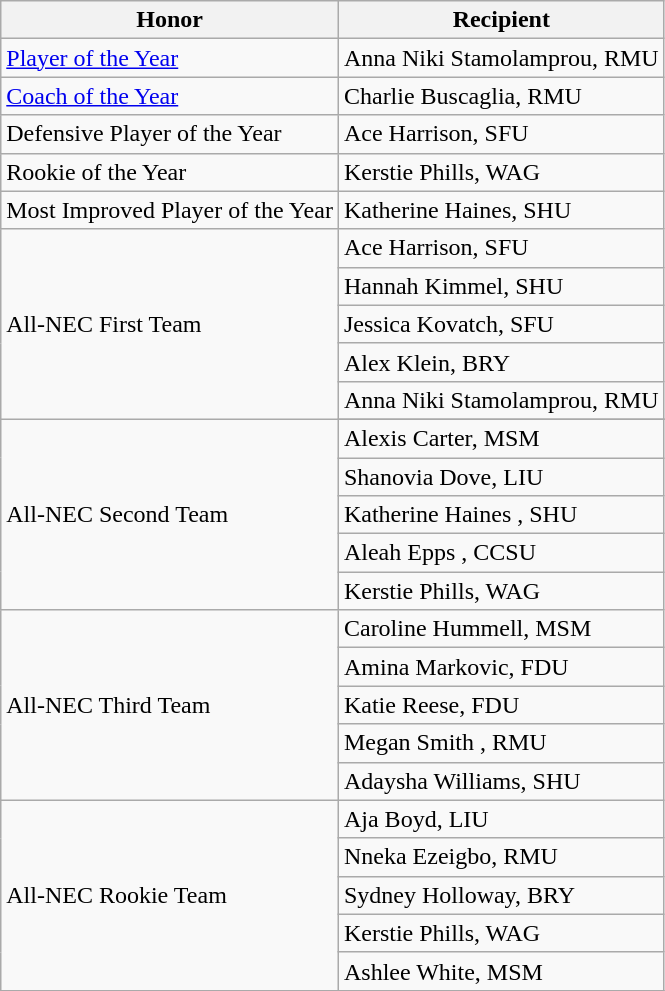<table class="wikitable" border="1">
<tr>
<th>Honor</th>
<th>Recipient</th>
</tr>
<tr>
<td><a href='#'>Player of the Year</a></td>
<td>Anna Niki Stamolamprou, RMU</td>
</tr>
<tr>
<td><a href='#'>Coach of the Year</a></td>
<td>Charlie Buscaglia, RMU</td>
</tr>
<tr>
<td>Defensive Player of the Year</td>
<td>Ace Harrison, SFU</td>
</tr>
<tr>
<td>Rookie of the Year</td>
<td>Kerstie Phills, WAG</td>
</tr>
<tr>
<td>Most Improved Player of the Year</td>
<td>Katherine Haines, SHU</td>
</tr>
<tr>
<td rowspan="5" valign="middle">All-NEC First Team</td>
<td>Ace Harrison, SFU</td>
</tr>
<tr>
<td>Hannah Kimmel, SHU</td>
</tr>
<tr>
<td>Jessica Kovatch, SFU</td>
</tr>
<tr>
<td>Alex Klein, BRY</td>
</tr>
<tr>
<td>Anna Niki Stamolamprou, RMU</td>
</tr>
<tr>
<td rowspan="6" valign="middle">All-NEC Second Team</td>
</tr>
<tr>
<td>Alexis Carter, MSM</td>
</tr>
<tr>
<td>Shanovia Dove, LIU</td>
</tr>
<tr>
<td>Katherine Haines , SHU</td>
</tr>
<tr>
<td>Aleah Epps , CCSU</td>
</tr>
<tr>
<td>Kerstie Phills, WAG</td>
</tr>
<tr>
<td rowspan="5" valign="middle">All-NEC Third Team</td>
<td>Caroline Hummell, MSM</td>
</tr>
<tr>
<td>Amina Markovic, FDU</td>
</tr>
<tr>
<td>Katie Reese, FDU</td>
</tr>
<tr>
<td>Megan Smith , RMU</td>
</tr>
<tr>
<td>Adaysha Williams, SHU</td>
</tr>
<tr>
<td rowspan="5" valign="middle">All-NEC Rookie Team</td>
<td>Aja Boyd, LIU</td>
</tr>
<tr>
<td>Nneka Ezeigbo, RMU</td>
</tr>
<tr>
<td>Sydney Holloway, BRY</td>
</tr>
<tr>
<td>Kerstie Phills, WAG</td>
</tr>
<tr>
<td>Ashlee White, MSM</td>
</tr>
<tr>
</tr>
</table>
